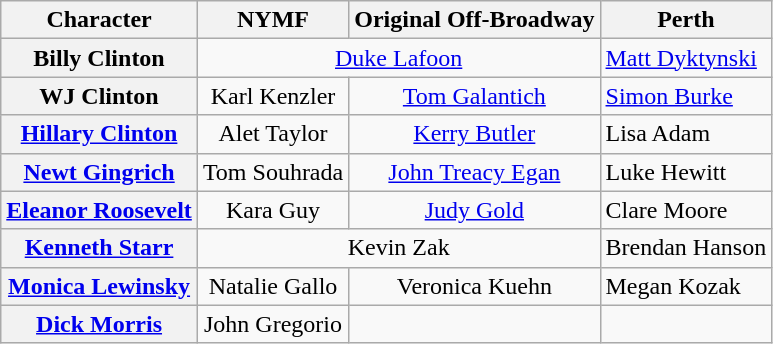<table class="wikitable" width:90%;">
<tr>
<th scope"col">Character</th>
<th scope"col">NYMF</th>
<th scope"col">Original Off-Broadway</th>
<th>Perth</th>
</tr>
<tr>
<th scope="row">Billy Clinton</th>
<td align="center" colspan="2"><a href='#'>Duke Lafoon</a></td>
<td><a href='#'>Matt Dyktynski</a></td>
</tr>
<tr>
<th scope="row">WJ Clinton</th>
<td align="center" colspan="1">Karl Kenzler</td>
<td align="center" colspan="1"><a href='#'>Tom Galantich</a></td>
<td><a href='#'>Simon Burke</a></td>
</tr>
<tr>
<th scope="row"><a href='#'>Hillary Clinton</a></th>
<td align="center" colspan="1">Alet Taylor</td>
<td align="center" colspan="1"><a href='#'>Kerry Butler</a></td>
<td>Lisa Adam</td>
</tr>
<tr>
<th scope="row"><a href='#'>Newt Gingrich</a></th>
<td align="center" colspan="1">Tom Souhrada</td>
<td align="center" colspan="1"><a href='#'>John Treacy Egan</a></td>
<td>Luke Hewitt</td>
</tr>
<tr>
<th scope="row"><a href='#'>Eleanor Roosevelt</a></th>
<td align="center" colspan="1">Kara Guy</td>
<td align="center" colspan="1"><a href='#'>Judy Gold</a></td>
<td>Clare Moore</td>
</tr>
<tr>
<th scope="row"><a href='#'>Kenneth Starr</a></th>
<td align="center" colspan="2">Kevin Zak</td>
<td>Brendan Hanson</td>
</tr>
<tr>
<th scope="row"><a href='#'>Monica Lewinsky</a></th>
<td align="center" colspan="1">Natalie Gallo</td>
<td align="center" colspan="1">Veronica Kuehn</td>
<td>Megan Kozak</td>
</tr>
<tr>
<th scope="row"><a href='#'>Dick Morris</a></th>
<td align="center" colspan="1">John Gregorio</td>
<td align="center" colspan="1"></td>
<td></td>
</tr>
</table>
